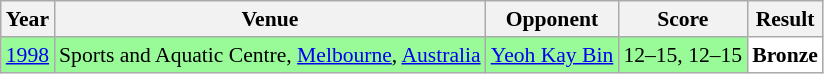<table class="sortable wikitable" style="font-size: 90%;">
<tr>
<th>Year</th>
<th>Venue</th>
<th>Opponent</th>
<th>Score</th>
<th>Result</th>
</tr>
<tr style="background:#98FB98">
<td style="text-align:center;"><a href='#'>1998</a></td>
<td style="text-align:left;">Sports and Aquatic Centre, <a href='#'>Melbourne</a>, <a href='#'>Australia</a></td>
<td style="text-align:left;"> <a href='#'>Yeoh Kay Bin</a></td>
<td style="text-align:left;">12–15, 12–15</td>
<td style="text-align:left; background:white"> <strong>Bronze</strong></td>
</tr>
</table>
